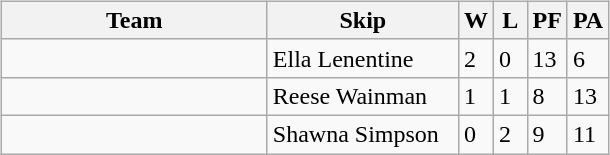<table table>
<tr>
<td valign=top width=10%><br><table class=wikitable>
<tr>
<th width=170>Team</th>
<th width=120>Skip</th>
<th width=15>W</th>
<th width=15>L</th>
<th width=15>PF</th>
<th width=15>PA</th>
</tr>
<tr>
<td></td>
<td>Ella Lenentine</td>
<td>2</td>
<td>0</td>
<td>13</td>
<td>6</td>
</tr>
<tr>
<td></td>
<td>Reese Wainman</td>
<td>1</td>
<td>1</td>
<td>8</td>
<td>13</td>
</tr>
<tr>
<td></td>
<td>Shawna Simpson</td>
<td>0</td>
<td>2</td>
<td>9</td>
<td>11</td>
</tr>
</table>
</td>
</tr>
</table>
